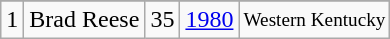<table class="wikitable">
<tr>
</tr>
<tr>
<td>1</td>
<td>Brad Reese</td>
<td>35</td>
<td><a href='#'>1980</a></td>
<td style="font-size:80%;">Western Kentucky</td>
</tr>
</table>
